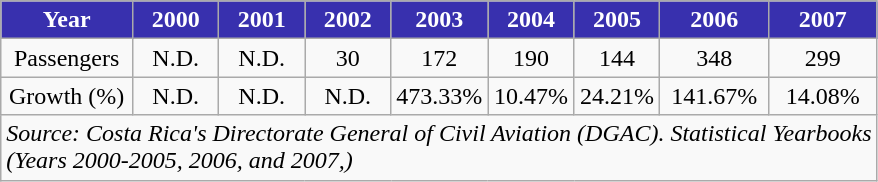<table class="sortable wikitable toccolours" style="text-align:center">
<tr>
<th style="background:#3830AE;color:white">Year</th>
<th style="background:#3830AE;color:white; width:50px">2000</th>
<th style="background:#3830AE;color:white; width:50px">2001</th>
<th style="background:#3830AE;color:white; width:50px">2002</th>
<th style="background:#3830AE;color:white; width:50px">2003</th>
<th style="background:#3830AE;color:white; width:50px">2004</th>
<th style="background:#3830AE;color:white; width:50px">2005</th>
<th style="background:#3830AE;color:white; width:65px">2006</th>
<th style="background:#3830AE;color:white; width:65px">2007</th>
</tr>
<tr>
<td>Passengers</td>
<td>N.D.</td>
<td>N.D.</td>
<td>30</td>
<td>172</td>
<td>190</td>
<td>144</td>
<td>348</td>
<td>299</td>
</tr>
<tr>
<td>Growth (%)</td>
<td>N.D.</td>
<td>N.D.</td>
<td>N.D.</td>
<td>473.33%</td>
<td> 10.47%</td>
<td> 24.21%</td>
<td>141.67%</td>
<td> 14.08%</td>
</tr>
<tr>
<td colspan="9" style="text-align:left;"><em>Source: Costa Rica's Directorate General of Civil Aviation (DGAC). Statistical Yearbooks<br>(Years 2000-2005, 2006, and 2007,)</em></td>
</tr>
</table>
